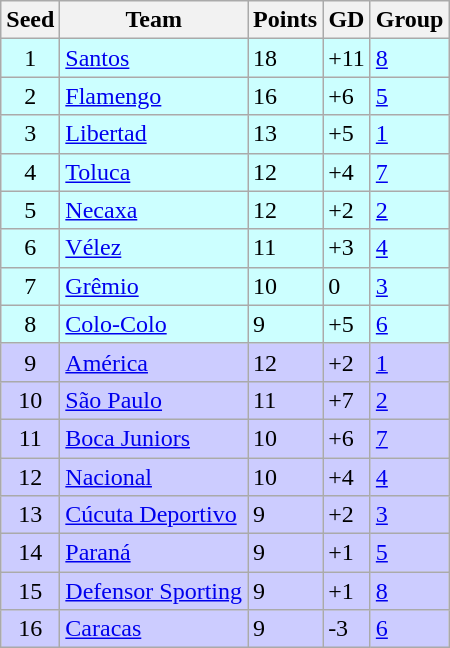<table class="wikitable">
<tr>
<th>Seed</th>
<th>Team</th>
<th>Points</th>
<th>GD</th>
<th>Group</th>
</tr>
<tr bgcolor="ccffff">
<td align="center">1</td>
<td> <a href='#'>Santos</a></td>
<td>18</td>
<td>+11</td>
<td><a href='#'>8</a></td>
</tr>
<tr bgcolor="ccffff">
<td align="center">2</td>
<td> <a href='#'>Flamengo</a></td>
<td>16</td>
<td>+6</td>
<td><a href='#'>5</a></td>
</tr>
<tr bgcolor="ccffff">
<td align="center">3</td>
<td> <a href='#'>Libertad</a></td>
<td>13</td>
<td>+5</td>
<td><a href='#'>1</a></td>
</tr>
<tr bgcolor="ccffff">
<td align="center">4</td>
<td> <a href='#'>Toluca</a></td>
<td>12</td>
<td>+4</td>
<td><a href='#'>7</a></td>
</tr>
<tr bgcolor="ccffff">
<td align="center">5</td>
<td> <a href='#'>Necaxa</a></td>
<td>12</td>
<td>+2</td>
<td><a href='#'>2</a></td>
</tr>
<tr bgcolor="ccffff">
<td align="center">6</td>
<td> <a href='#'>Vélez</a></td>
<td>11</td>
<td>+3</td>
<td><a href='#'>4</a></td>
</tr>
<tr bgcolor="ccffff">
<td align="center">7</td>
<td> <a href='#'>Grêmio</a></td>
<td>10</td>
<td>0</td>
<td><a href='#'>3</a></td>
</tr>
<tr bgcolor="ccffff">
<td align="center">8</td>
<td> <a href='#'>Colo-Colo</a></td>
<td>9</td>
<td>+5</td>
<td><a href='#'>6</a></td>
</tr>
<tr bgcolor="ccccff">
<td align="center">9</td>
<td> <a href='#'>América</a></td>
<td>12</td>
<td>+2</td>
<td><a href='#'>1</a></td>
</tr>
<tr bgcolor="ccccff">
<td align="center">10</td>
<td> <a href='#'>São Paulo</a></td>
<td>11</td>
<td>+7</td>
<td><a href='#'>2</a></td>
</tr>
<tr bgcolor="ccccff">
<td align="center">11</td>
<td> <a href='#'>Boca Juniors</a></td>
<td>10</td>
<td>+6</td>
<td><a href='#'>7</a></td>
</tr>
<tr bgcolor="ccccff">
<td align="center">12</td>
<td> <a href='#'>Nacional</a></td>
<td>10</td>
<td>+4</td>
<td><a href='#'>4</a></td>
</tr>
<tr bgcolor="ccccff">
<td align="center">13</td>
<td> <a href='#'>Cúcuta Deportivo</a></td>
<td>9</td>
<td>+2</td>
<td><a href='#'>3</a></td>
</tr>
<tr bgcolor="ccccff">
<td align="center">14</td>
<td> <a href='#'>Paraná</a></td>
<td>9</td>
<td>+1</td>
<td><a href='#'>5</a></td>
</tr>
<tr bgcolor="ccccff">
<td align="center">15</td>
<td> <a href='#'>Defensor Sporting</a></td>
<td>9</td>
<td>+1</td>
<td><a href='#'>8</a></td>
</tr>
<tr bgcolor="ccccff">
<td align="center">16</td>
<td> <a href='#'>Caracas</a></td>
<td>9</td>
<td>-3</td>
<td><a href='#'>6</a></td>
</tr>
</table>
